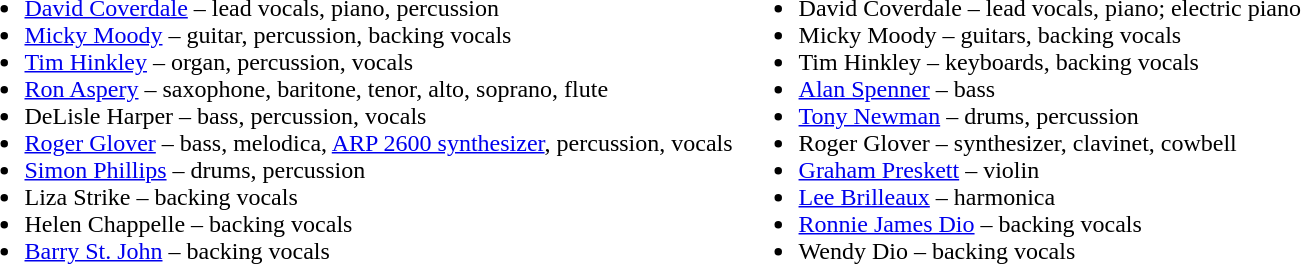<table>
<tr>
<td valign=top><br><ul><li><a href='#'>David Coverdale</a> – lead vocals, piano, percussion</li><li><a href='#'>Micky Moody</a> – guitar, percussion, backing vocals</li><li><a href='#'>Tim Hinkley</a> – organ, percussion, vocals</li><li><a href='#'>Ron Aspery</a> – saxophone, baritone, tenor, alto, soprano, flute</li><li>DeLisle Harper – bass, percussion, vocals</li><li><a href='#'>Roger Glover</a> – bass, melodica, <a href='#'>ARP 2600 synthesizer</a>, percussion, vocals</li><li><a href='#'>Simon Phillips</a> – drums, percussion</li><li>Liza Strike – backing vocals</li><li>Helen Chappelle – backing vocals</li><li><a href='#'>Barry St. John</a> – backing vocals</li></ul></td>
<td valign=top><br><ul><li>David Coverdale – lead vocals, piano; electric piano</li><li>Micky Moody – guitars, backing vocals</li><li>Tim Hinkley – keyboards, backing vocals</li><li><a href='#'>Alan Spenner</a> – bass</li><li><a href='#'>Tony Newman</a> – drums, percussion</li><li>Roger Glover – synthesizer, clavinet, cowbell</li><li><a href='#'>Graham Preskett</a> – violin</li><li><a href='#'>Lee Brilleaux</a> – harmonica</li><li><a href='#'>Ronnie James Dio</a> – backing vocals</li><li>Wendy Dio – backing vocals</li></ul></td>
</tr>
</table>
